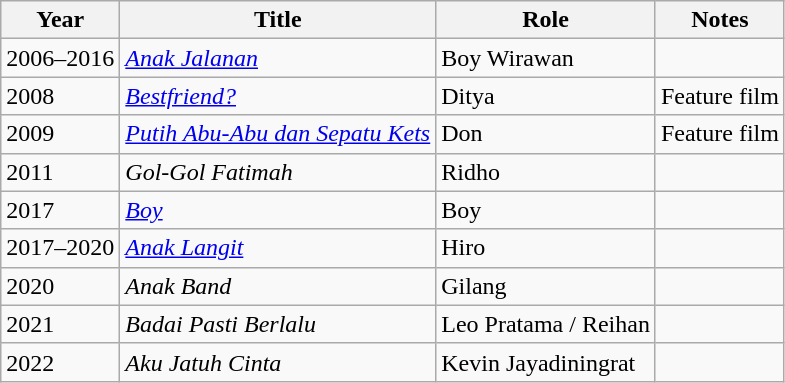<table class="wikitable sortable">
<tr>
<th>Year</th>
<th>Title</th>
<th>Role</th>
<th class="unsortable">Notes</th>
</tr>
<tr>
<td>2006–2016</td>
<td><em><a href='#'>Anak Jalanan</a></em></td>
<td>Boy Wirawan</td>
<td></td>
</tr>
<tr>
<td>2008</td>
<td><em><a href='#'>Bestfriend?</a></em></td>
<td>Ditya</td>
<td>Feature film</td>
</tr>
<tr>
<td>2009</td>
<td><em><a href='#'>Putih Abu-Abu dan Sepatu Kets</a></em></td>
<td>Don</td>
<td>Feature film</td>
</tr>
<tr>
<td>2011</td>
<td><em>Gol-Gol Fatimah</em></td>
<td>Ridho</td>
<td></td>
</tr>
<tr>
<td>2017</td>
<td><em><a href='#'>Boy</a></em></td>
<td>Boy</td>
<td></td>
</tr>
<tr>
<td>2017–2020</td>
<td><em><a href='#'>Anak Langit</a></em></td>
<td>Hiro</td>
<td></td>
</tr>
<tr>
<td>2020</td>
<td><em>Anak Band</em></td>
<td>Gilang</td>
<td></td>
</tr>
<tr>
<td>2021</td>
<td><em>Badai Pasti Berlalu</em></td>
<td>Leo Pratama / Reihan</td>
<td></td>
</tr>
<tr>
<td>2022</td>
<td><em>Aku Jatuh Cinta</em></td>
<td>Kevin Jayadiningrat</td>
<td></td>
</tr>
</table>
